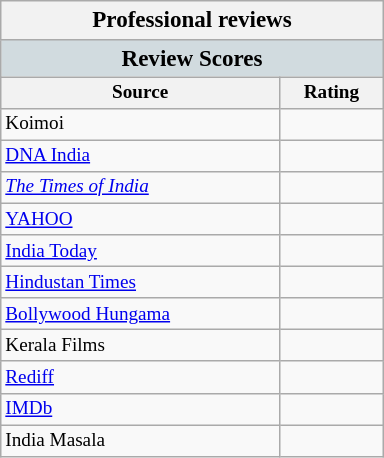<table class="wikitable sortable infobox plain" style="float:right; width:20em; font-size:80%; text-align:centr; margin:0.5em 0 0.5em 1em; padding:0;" cellpadding="0">
<tr>
<th colspan="2" style="font-size:120%;">Professional reviews</th>
</tr>
<tr>
<th colspan="2" style="background:#d1dbdf; font-size:120%;">Review Scores</th>
</tr>
<tr>
<th>Source</th>
<th>Rating</th>
</tr>
<tr>
<td>Koimoi</td>
<td></td>
</tr>
<tr>
<td><a href='#'>DNA India</a></td>
<td></td>
</tr>
<tr>
<td><em><a href='#'>The Times of India</a></em></td>
<td></td>
</tr>
<tr>
<td><a href='#'>YAHOO</a></td>
<td></td>
</tr>
<tr>
<td><a href='#'>India Today</a></td>
<td></td>
</tr>
<tr>
<td><a href='#'>Hindustan Times</a></td>
<td></td>
</tr>
<tr>
<td><a href='#'>Bollywood Hungama</a></td>
<td></td>
</tr>
<tr>
<td>Kerala Films</td>
<td></td>
</tr>
<tr>
<td><a href='#'>Rediff</a></td>
<td></td>
</tr>
<tr>
<td><a href='#'>IMDb</a></td>
<td></td>
</tr>
<tr>
<td>India Masala</td>
<td></td>
</tr>
</table>
